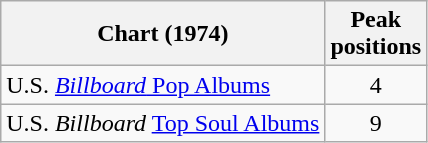<table class="wikitable">
<tr>
<th align="left">Chart (1974)</th>
<th style="text-align:center;">Peak<br>positions</th>
</tr>
<tr>
<td align="left">U.S. <a href='#'><em>Billboard</em> Pop Albums</a></td>
<td style="text-align:center;">4</td>
</tr>
<tr>
<td align="left">U.S. <em>Billboard</em> <a href='#'>Top Soul Albums</a></td>
<td style="text-align:center;">9</td>
</tr>
</table>
